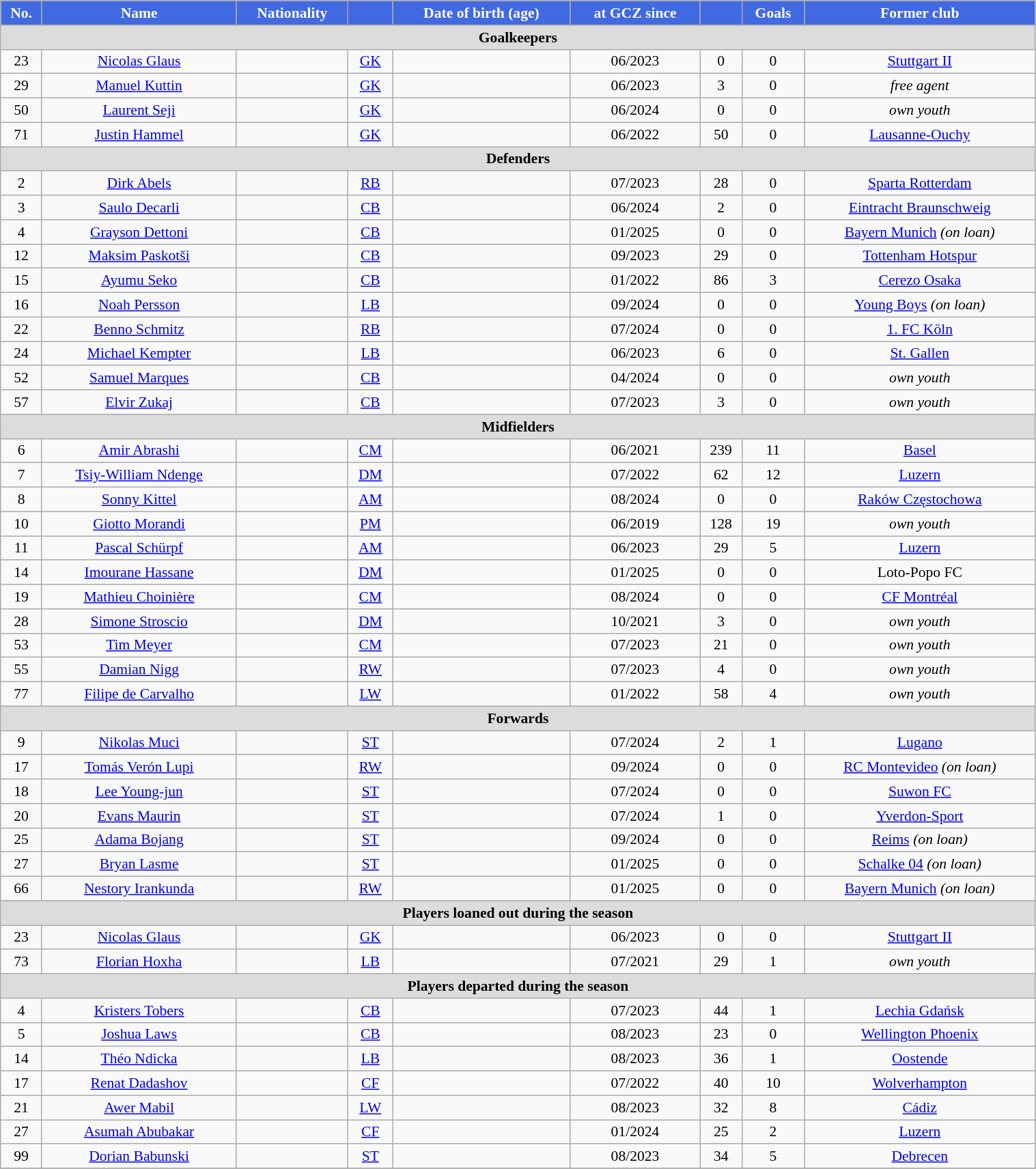<table class="wikitable"  style="text-align:center; font-size:90%; width:80%;">
<tr>
<th style="background:#4169E1; color:white; text-align:center;">No.</th>
<th style="background:#4169E1; color:white; text-align:center;">Name</th>
<th style="background:#4169E1; color:white; text-align:center;">Nationality</th>
<th style="background:#4169E1; color:white; text-align:center;"></th>
<th style="background:#4169E1; color:white; text-align:center;">Date of birth (age)</th>
<th style="background:#4169E1; color:white; text-align:center;">at GCZ since</th>
<th style="background:#4169E1; color:white; text-align:center;"></th>
<th style="background:#4169E1; color:white; text-align:center;">Goals</th>
<th style="background:#4169E1; color:white; text-align:center;">Former club</th>
</tr>
<tr>
<th colspan="9"  style="background:#dcdcdc; text-align:center;">Goalkeepers</th>
</tr>
<tr>
<td>23</td>
<td><a href='#'>Nicolas Glaus</a></td>
<td></td>
<td><a href='#'>GK</a></td>
<td></td>
<td>06/2023</td>
<td>0</td>
<td>0</td>
<td><a href='#'>Stuttgart II</a></td>
</tr>
<tr>
<td>29</td>
<td><a href='#'>Manuel Kuttin</a></td>
<td></td>
<td><a href='#'>GK</a></td>
<td></td>
<td>06/2023</td>
<td>3</td>
<td>0</td>
<td><em>free agent</em></td>
</tr>
<tr>
<td>50</td>
<td><a href='#'>Laurent Seji</a></td>
<td></td>
<td><a href='#'>GK</a></td>
<td></td>
<td>06/2024</td>
<td>0</td>
<td>0</td>
<td><em>own youth</em></td>
</tr>
<tr>
<td>71</td>
<td><a href='#'>Justin Hammel</a></td>
<td></td>
<td><a href='#'>GK</a></td>
<td></td>
<td>06/2022</td>
<td>50</td>
<td>0</td>
<td><a href='#'>Lausanne-Ouchy</a></td>
</tr>
<tr>
<th colspan="9"  style="background:#dcdcdc; text-align:center;">Defenders</th>
</tr>
<tr>
<td>2</td>
<td><a href='#'>Dirk Abels</a></td>
<td></td>
<td><a href='#'>RB</a></td>
<td></td>
<td>07/2023</td>
<td>28</td>
<td>0</td>
<td><a href='#'>Sparta Rotterdam</a></td>
</tr>
<tr>
<td>3</td>
<td><a href='#'>Saulo Decarli</a></td>
<td></td>
<td><a href='#'>CB</a></td>
<td></td>
<td>06/2024</td>
<td>2</td>
<td>0</td>
<td><a href='#'>Eintracht Braunschweig</a></td>
</tr>
<tr>
<td>4</td>
<td><a href='#'>Grayson Dettoni</a></td>
<td> </td>
<td><a href='#'>CB</a></td>
<td></td>
<td>01/2025</td>
<td>0</td>
<td>0</td>
<td><a href='#'>Bayern Munich</a> <em>(on loan)</em></td>
</tr>
<tr>
<td>12</td>
<td><a href='#'>Maksim Paskotši</a></td>
<td></td>
<td><a href='#'>CB</a></td>
<td></td>
<td>09/2023</td>
<td>29</td>
<td>0</td>
<td><a href='#'>Tottenham Hotspur</a></td>
</tr>
<tr>
<td>15</td>
<td><a href='#'>Ayumu Seko</a></td>
<td></td>
<td><a href='#'>CB</a></td>
<td></td>
<td>01/2022</td>
<td>86</td>
<td>3</td>
<td><a href='#'>Cerezo Osaka</a></td>
</tr>
<tr>
<td>16</td>
<td><a href='#'>Noah Persson</a></td>
<td></td>
<td><a href='#'>LB</a></td>
<td></td>
<td>09/2024</td>
<td>0</td>
<td>0</td>
<td><a href='#'>Young Boys</a> <em>(on loan)</em></td>
</tr>
<tr>
<td>22</td>
<td><a href='#'>Benno Schmitz</a></td>
<td></td>
<td><a href='#'>RB</a></td>
<td></td>
<td>07/2024</td>
<td>0</td>
<td>0</td>
<td><a href='#'>1. FC Köln</a></td>
</tr>
<tr>
<td>24</td>
<td><a href='#'>Michael Kempter</a></td>
<td> </td>
<td><a href='#'>LB</a></td>
<td></td>
<td>06/2023</td>
<td>6</td>
<td>0</td>
<td><a href='#'>St. Gallen</a></td>
</tr>
<tr>
<td>52</td>
<td><a href='#'>Samuel Marques</a></td>
<td></td>
<td><a href='#'>CB</a></td>
<td></td>
<td>04/2024</td>
<td>0</td>
<td>0</td>
<td><em>own youth</em></td>
</tr>
<tr>
<td>57</td>
<td><a href='#'>Elvir Zukaj</a></td>
<td> </td>
<td><a href='#'>CB</a></td>
<td></td>
<td>07/2023</td>
<td>3</td>
<td>0</td>
<td><em>own youth</em></td>
</tr>
<tr>
<th colspan="9"  style="background:#dcdcdc; text-align:center;">Midfielders</th>
</tr>
<tr>
<td>6</td>
<td><a href='#'>Amir Abrashi</a></td>
<td> </td>
<td><a href='#'>CM</a></td>
<td></td>
<td>06/2021</td>
<td>239</td>
<td>11</td>
<td><a href='#'>Basel</a></td>
</tr>
<tr>
<td>7</td>
<td><a href='#'>Tsiy-William Ndenge</a></td>
<td> </td>
<td><a href='#'>DM</a></td>
<td></td>
<td>07/2022</td>
<td>62</td>
<td>12</td>
<td><a href='#'>Luzern</a></td>
</tr>
<tr>
<td>8</td>
<td><a href='#'>Sonny Kittel</a></td>
<td></td>
<td><a href='#'>AM</a></td>
<td></td>
<td>08/2024</td>
<td>0</td>
<td>0</td>
<td><a href='#'>Raków Częstochowa</a></td>
</tr>
<tr>
<td>10</td>
<td><a href='#'>Giotto Morandi</a></td>
<td></td>
<td><a href='#'>PM</a></td>
<td></td>
<td>06/2019</td>
<td>128</td>
<td>19</td>
<td><em>own youth</em></td>
</tr>
<tr>
<td>11</td>
<td><a href='#'>Pascal Schürpf</a></td>
<td></td>
<td><a href='#'>AM</a></td>
<td></td>
<td>06/2023</td>
<td>29</td>
<td>5</td>
<td><a href='#'>Luzern</a></td>
</tr>
<tr>
<td>14</td>
<td><a href='#'>Imourane Hassane</a></td>
<td></td>
<td><a href='#'>DM</a></td>
<td></td>
<td>01/2025</td>
<td>0</td>
<td>0</td>
<td>Loto-Popo FC</td>
</tr>
<tr>
<td>19</td>
<td><a href='#'>Mathieu Choinière</a></td>
<td></td>
<td><a href='#'>CM</a></td>
<td></td>
<td>08/2024</td>
<td>0</td>
<td>0</td>
<td><a href='#'>CF Montréal</a></td>
</tr>
<tr>
<td>28</td>
<td><a href='#'>Simone Stroscio</a></td>
<td></td>
<td><a href='#'>DM</a></td>
<td></td>
<td>10/2021</td>
<td>3</td>
<td>0</td>
<td><em>own youth</em></td>
</tr>
<tr>
<td>53</td>
<td><a href='#'>Tim Meyer</a></td>
<td></td>
<td><a href='#'>CM</a></td>
<td></td>
<td>07/2023</td>
<td>21</td>
<td>0</td>
<td><em>own youth</em></td>
</tr>
<tr>
<td>55</td>
<td><a href='#'>Damian Nigg</a></td>
<td></td>
<td><a href='#'>RW</a></td>
<td></td>
<td>07/2023</td>
<td>4</td>
<td>0</td>
<td><em>own youth</em></td>
</tr>
<tr>
<td>77</td>
<td><a href='#'>Filipe de Carvalho</a></td>
<td> </td>
<td><a href='#'>LW</a></td>
<td></td>
<td>01/2022</td>
<td>58</td>
<td>4</td>
<td><em>own youth</em></td>
</tr>
<tr>
<th colspan="9"  style="background:#dcdcdc; text-align:center;">Forwards</th>
</tr>
<tr>
<td>9</td>
<td><a href='#'>Nikolas Muci</a></td>
<td></td>
<td><a href='#'>ST</a></td>
<td></td>
<td>07/2024</td>
<td>2</td>
<td>1</td>
<td><a href='#'>Lugano</a></td>
</tr>
<tr>
<td>17</td>
<td><a href='#'>Tomás Verón Lupi</a></td>
<td> </td>
<td><a href='#'>RW</a></td>
<td></td>
<td>09/2024</td>
<td>0</td>
<td>0</td>
<td><a href='#'>RC Montevideo</a> <em>(on loan)</em></td>
</tr>
<tr>
<td>18</td>
<td><a href='#'>Lee Young-jun</a></td>
<td></td>
<td><a href='#'>ST</a></td>
<td></td>
<td>07/2024</td>
<td>0</td>
<td>0</td>
<td><a href='#'>Suwon FC</a></td>
</tr>
<tr>
<td>20</td>
<td><a href='#'>Evans Maurin</a></td>
<td></td>
<td><a href='#'>ST</a></td>
<td></td>
<td>07/2024</td>
<td>1</td>
<td>0</td>
<td><a href='#'>Yverdon-Sport</a></td>
</tr>
<tr>
<td>25</td>
<td><a href='#'>Adama Bojang</a></td>
<td></td>
<td><a href='#'>ST</a></td>
<td></td>
<td>09/2024</td>
<td>0</td>
<td>0</td>
<td><a href='#'>Reims</a> <em>(on loan)</em></td>
</tr>
<tr>
<td>27</td>
<td><a href='#'>Bryan Lasme</a></td>
<td> </td>
<td><a href='#'>ST</a></td>
<td></td>
<td>01/2025</td>
<td>0</td>
<td>0</td>
<td><a href='#'>Schalke 04</a> <em>(on loan)</em></td>
</tr>
<tr>
<td>66</td>
<td><a href='#'>Nestory Irankunda</a></td>
<td> </td>
<td><a href='#'>RW</a></td>
<td></td>
<td>01/2025</td>
<td>0</td>
<td>0</td>
<td><a href='#'>Bayern Munich</a> <em>(on loan)</em></td>
</tr>
<tr>
<th colspan="9"  style="background:#dcdcdc; text-align:center;">Players loaned out during the season</th>
</tr>
<tr>
<td>23</td>
<td><a href='#'>Nicolas Glaus</a></td>
<td></td>
<td><a href='#'>GK</a></td>
<td></td>
<td>06/2023</td>
<td>0</td>
<td>0</td>
<td><a href='#'>Stuttgart II</a></td>
</tr>
<tr>
<td>73</td>
<td><a href='#'>Florian Hoxha</a></td>
<td> </td>
<td><a href='#'>LB</a></td>
<td></td>
<td>07/2021</td>
<td>29</td>
<td>1</td>
<td><em>own youth</em></td>
</tr>
<tr>
<th colspan="9"  style="background:#dcdcdc; text-align:center;">Players departed during the season</th>
</tr>
<tr>
<td>4</td>
<td><a href='#'>Kristers Tobers</a></td>
<td></td>
<td><a href='#'>CB</a></td>
<td></td>
<td>07/2023</td>
<td>44</td>
<td>1</td>
<td><a href='#'>Lechia Gdańsk</a></td>
</tr>
<tr>
<td>5</td>
<td><a href='#'>Joshua Laws</a></td>
<td> </td>
<td><a href='#'>CB</a></td>
<td></td>
<td>08/2023</td>
<td>23</td>
<td>0</td>
<td><a href='#'>Wellington Phoenix</a></td>
</tr>
<tr>
<td>14</td>
<td><a href='#'>Théo Ndicka</a></td>
<td> </td>
<td><a href='#'>LB</a></td>
<td></td>
<td>08/2023</td>
<td>36</td>
<td>1</td>
<td><a href='#'>Oostende</a></td>
</tr>
<tr>
<td>17</td>
<td><a href='#'>Renat Dadashov</a></td>
<td> </td>
<td><a href='#'>CF</a></td>
<td></td>
<td>07/2022</td>
<td>40</td>
<td>10</td>
<td><a href='#'>Wolverhampton</a></td>
</tr>
<tr>
<td>21</td>
<td><a href='#'>Awer Mabil</a></td>
<td> </td>
<td><a href='#'>LW</a></td>
<td></td>
<td>08/2023</td>
<td>32</td>
<td>8</td>
<td><a href='#'>Cádiz</a></td>
</tr>
<tr>
<td>27</td>
<td><a href='#'>Asumah Abubakar</a></td>
<td> </td>
<td><a href='#'>CF</a></td>
<td></td>
<td>01/2024</td>
<td>25</td>
<td>2</td>
<td><a href='#'>Luzern</a></td>
</tr>
<tr>
<td>99</td>
<td><a href='#'>Dorian Babunski</a></td>
<td> </td>
<td><a href='#'>ST</a></td>
<td></td>
<td>08/2023</td>
<td>34</td>
<td>5</td>
<td><a href='#'>Debrecen</a></td>
</tr>
<tr>
</tr>
</table>
